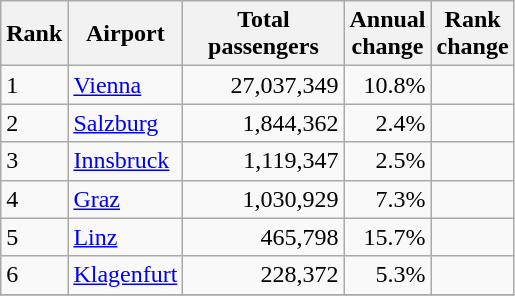<table class="wikitable">
<tr>
<th>Rank</th>
<th>Airport</th>
<th style="width:100px">Total<br>passengers</th>
<th>Annual<br>change</th>
<th>Rank<br>change</th>
</tr>
<tr>
<td>1</td>
<td><a href='#'>Vienna</a></td>
<td align="right">27,037,349</td>
<td align="right">10.8%</td>
<td align="center"></td>
</tr>
<tr>
<td>2</td>
<td><a href='#'>Salzburg</a></td>
<td align="right">1,844,362</td>
<td align="right">2.4%</td>
<td align="center"></td>
</tr>
<tr>
<td>3</td>
<td><a href='#'>Innsbruck</a></td>
<td align="right">1,119,347</td>
<td align="right">2.5%</td>
<td align="center"></td>
</tr>
<tr>
<td>4</td>
<td><a href='#'>Graz</a></td>
<td align="right">1,030,929</td>
<td align="right">7.3%</td>
<td align="center"></td>
</tr>
<tr>
<td>5</td>
<td><a href='#'>Linz</a></td>
<td align="right">465,798</td>
<td align="right">15.7%</td>
<td align="center"></td>
</tr>
<tr>
<td>6</td>
<td><a href='#'>Klagenfurt</a></td>
<td align="right">228,372</td>
<td align="right">5.3%</td>
<td align="center"></td>
</tr>
<tr>
</tr>
</table>
